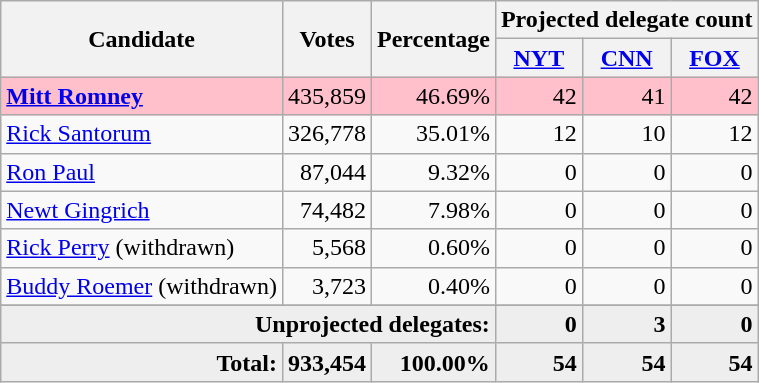<table class="wikitable" style="text-align:right;">
<tr>
<th rowspan="2">Candidate</th>
<th rowspan="2">Votes</th>
<th rowspan="2">Percentage</th>
<th colspan="3">Projected delegate count</th>
</tr>
<tr>
<th><a href='#'>NYT</a></th>
<th><a href='#'>CNN</a><br></th>
<th><a href='#'>FOX</a></th>
</tr>
<tr>
<td bgcolor="pink" align="left"> <strong><a href='#'>Mitt Romney</a></strong></td>
<td bgcolor="pink">435,859</td>
<td bgcolor="pink">46.69%</td>
<td bgcolor="pink">42</td>
<td bgcolor="pink">41</td>
<td bgcolor="pink">42</td>
</tr>
<tr>
<td align="left"><a href='#'>Rick Santorum</a></td>
<td>326,778</td>
<td>35.01%</td>
<td>12</td>
<td>10</td>
<td>12</td>
</tr>
<tr>
<td align="left"><a href='#'>Ron Paul</a></td>
<td>87,044</td>
<td>9.32%</td>
<td>0</td>
<td>0</td>
<td>0</td>
</tr>
<tr>
<td align="left"><a href='#'>Newt Gingrich</a></td>
<td>74,482</td>
<td>7.98%</td>
<td>0</td>
<td>0</td>
<td>0</td>
</tr>
<tr>
<td align="left"><a href='#'>Rick Perry</a> (withdrawn)</td>
<td>5,568</td>
<td>0.60%</td>
<td>0</td>
<td>0</td>
<td>0</td>
</tr>
<tr>
<td align="left"><a href='#'>Buddy Roemer</a> (withdrawn)</td>
<td>3,723</td>
<td>0.40%</td>
<td>0</td>
<td>0</td>
<td>0</td>
</tr>
<tr>
</tr>
<tr bgcolor="#eeeeee">
<td colspan="3"><strong>Unprojected delegates:</strong></td>
<td><strong>0</strong></td>
<td><strong>3</strong></td>
<td><strong>0</strong></td>
</tr>
<tr bgcolor="#eeeeee">
<td><strong>Total:</strong></td>
<td><strong>933,454</strong></td>
<td><strong>100.00%</strong></td>
<td><strong>54</strong></td>
<td><strong>54</strong></td>
<td><strong>54</strong></td>
</tr>
</table>
